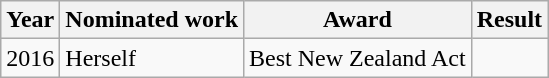<table class="wikitable">
<tr>
<th>Year</th>
<th>Nominated work</th>
<th>Award</th>
<th>Result</th>
</tr>
<tr>
<td rowspan="2">2016</td>
<td rowspan="2">Herself</td>
<td>Best New Zealand Act</td>
<td></td>
</tr>
</table>
